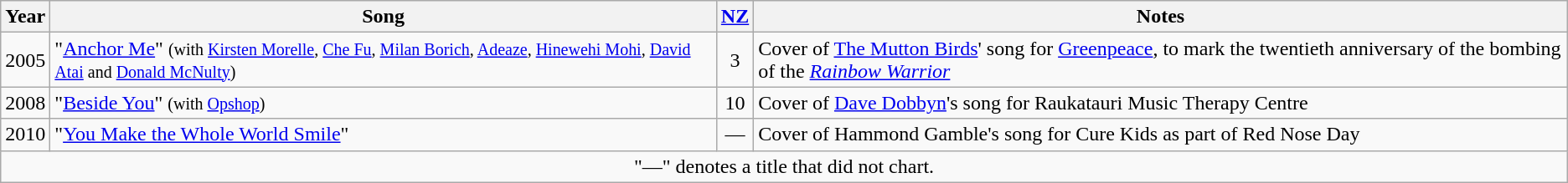<table class="wikitable">
<tr>
<th align="center">Year</th>
<th>Song</th>
<th><a href='#'>NZ</a><br></th>
<th>Notes</th>
</tr>
<tr>
<td>2005</td>
<td>"<a href='#'>Anchor Me</a>" <small>(with <a href='#'>Kirsten Morelle</a>, <a href='#'>Che Fu</a>, <a href='#'>Milan Borich</a>, <a href='#'>Adeaze</a>, <a href='#'>Hinewehi Mohi</a>, <a href='#'>David Atai</a> and <a href='#'>Donald McNulty</a>)</small></td>
<td align="center">3</td>
<td>Cover of <a href='#'>The Mutton Birds</a>' song for <a href='#'>Greenpeace</a>, to mark the twentieth anniversary of the bombing of the <em><a href='#'>Rainbow Warrior</a></em></td>
</tr>
<tr>
<td>2008</td>
<td>"<a href='#'>Beside You</a>" <small>(with <a href='#'>Opshop</a>)</small></td>
<td align="center">10</td>
<td>Cover of <a href='#'>Dave Dobbyn</a>'s song for Raukatauri Music Therapy Centre</td>
</tr>
<tr>
<td>2010</td>
<td>"<a href='#'>You Make the Whole World Smile</a>"</td>
<td align="center">—</td>
<td>Cover of Hammond Gamble's song for Cure Kids as part of Red Nose Day</td>
</tr>
<tr>
<td colspan="4" align="center">"—" denotes a title that did not chart.</td>
</tr>
</table>
